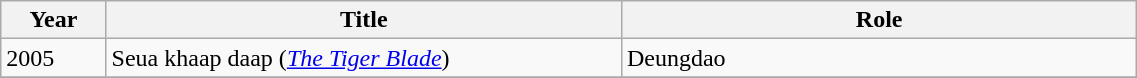<table class="wikitable sortable" width=60%>
<tr>
<th width=5%>Year</th>
<th width=25%>Title</th>
<th width=25%>Role</th>
</tr>
<tr>
<td>2005</td>
<td>Seua khaap daap (<em><a href='#'>The Tiger Blade</a></em>)</td>
<td>Deungdao</td>
</tr>
<tr>
</tr>
</table>
